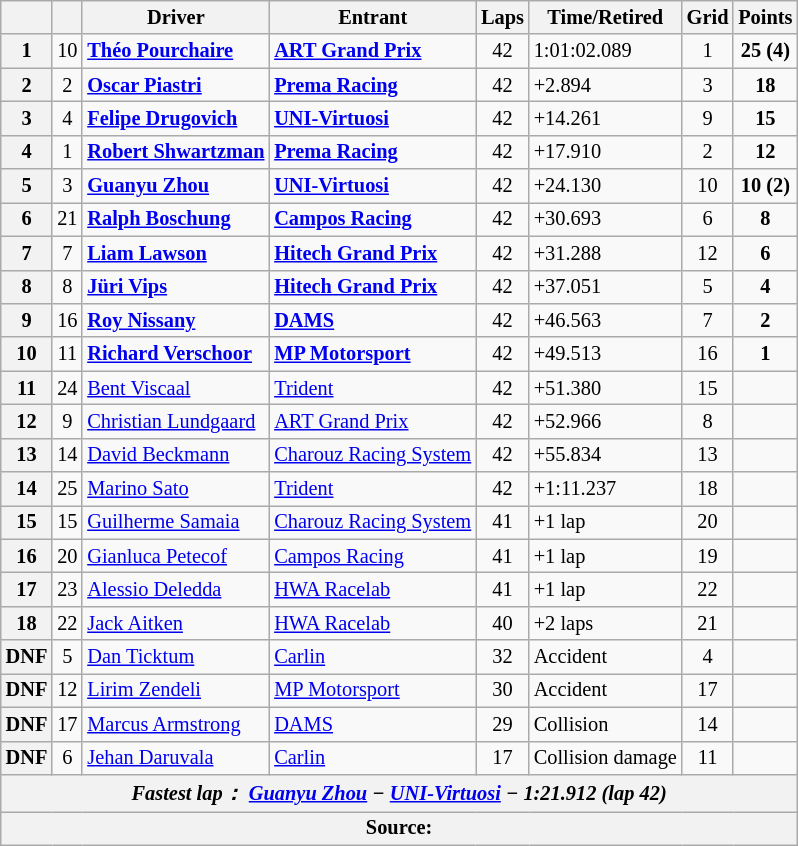<table class="wikitable" style="font-size: 85%;">
<tr>
<th></th>
<th></th>
<th>Driver</th>
<th>Entrant</th>
<th>Laps</th>
<th>Time/Retired</th>
<th>Grid</th>
<th>Points</th>
</tr>
<tr>
<th>1</th>
<td align="center">10</td>
<td> <strong><a href='#'>Théo Pourchaire</a></strong></td>
<td><strong><a href='#'>ART Grand Prix</a></strong></td>
<td align="center">42</td>
<td>1:01:02.089</td>
<td align="center">1</td>
<td align="center"><strong>25 (4)</strong></td>
</tr>
<tr>
<th>2</th>
<td align="center">2</td>
<td> <strong><a href='#'>Oscar Piastri</a></strong></td>
<td><strong><a href='#'>Prema Racing</a></strong></td>
<td align="center">42</td>
<td>+2.894</td>
<td align="center">3</td>
<td align="center"><strong>18</strong></td>
</tr>
<tr>
<th>3</th>
<td align="center">4</td>
<td> <strong><a href='#'>Felipe Drugovich</a></strong></td>
<td><strong><a href='#'>UNI-Virtuosi</a></strong></td>
<td align="center">42</td>
<td>+14.261</td>
<td align="center">9</td>
<td align="center"><strong>15</strong></td>
</tr>
<tr>
<th>4</th>
<td align="center">1</td>
<td> <strong><a href='#'>Robert Shwartzman</a></strong></td>
<td><strong><a href='#'>Prema Racing</a></strong></td>
<td align="center">42</td>
<td>+17.910</td>
<td align="center">2</td>
<td align="center"><strong>12</strong></td>
</tr>
<tr>
<th>5</th>
<td align="center">3</td>
<td> <strong><a href='#'>Guanyu Zhou</a></strong></td>
<td><strong><a href='#'>UNI-Virtuosi</a></strong></td>
<td align="center">42</td>
<td>+24.130</td>
<td align="center">10</td>
<td align="center"><strong>10 (2)</strong></td>
</tr>
<tr>
<th>6</th>
<td align="center">21</td>
<td> <strong><a href='#'>Ralph Boschung</a></strong></td>
<td><strong><a href='#'>Campos Racing</a></strong></td>
<td align="center">42</td>
<td>+30.693</td>
<td align="center">6</td>
<td align="center"><strong>8</strong></td>
</tr>
<tr>
<th>7</th>
<td align="center">7</td>
<td> <strong><a href='#'>Liam Lawson</a></strong></td>
<td><strong><a href='#'>Hitech Grand Prix</a></strong></td>
<td align="center">42</td>
<td>+31.288</td>
<td align="center">12</td>
<td align="center"><strong>6</strong></td>
</tr>
<tr>
<th>8</th>
<td align="center">8</td>
<td> <strong><a href='#'>Jüri Vips</a></strong></td>
<td><strong><a href='#'>Hitech Grand Prix</a></strong></td>
<td align="center">42</td>
<td>+37.051</td>
<td align="center">5</td>
<td align="center"><strong>4</strong></td>
</tr>
<tr>
<th>9</th>
<td align="center">16</td>
<td> <strong><a href='#'>Roy Nissany</a></strong></td>
<td><strong><a href='#'>DAMS</a></strong></td>
<td align="center">42</td>
<td>+46.563</td>
<td align="center">7</td>
<td align="center"><strong>2</strong></td>
</tr>
<tr>
<th>10</th>
<td align="center">11</td>
<td> <strong><a href='#'>Richard Verschoor</a></strong></td>
<td><strong><a href='#'>MP Motorsport</a></strong></td>
<td align="center">42</td>
<td>+49.513</td>
<td align="center">16</td>
<td align="center"><strong>1</strong></td>
</tr>
<tr>
<th>11</th>
<td align="center">24</td>
<td> <a href='#'>Bent Viscaal</a></td>
<td><a href='#'>Trident</a></td>
<td align="center">42</td>
<td>+51.380</td>
<td align="center">15</td>
<td align="center"></td>
</tr>
<tr>
<th>12</th>
<td align="center">9</td>
<td> <a href='#'>Christian Lundgaard</a></td>
<td><a href='#'>ART Grand Prix</a></td>
<td align="center">42</td>
<td>+52.966</td>
<td align="center">8</td>
<td align="center"></td>
</tr>
<tr>
<th>13</th>
<td align="center">14</td>
<td> <a href='#'>David Beckmann</a></td>
<td><a href='#'>Charouz Racing System</a></td>
<td align="center">42</td>
<td>+55.834</td>
<td align="center">13</td>
<td align="center"></td>
</tr>
<tr>
<th>14</th>
<td align="center">25</td>
<td> <a href='#'>Marino Sato</a></td>
<td><a href='#'>Trident</a></td>
<td align="center">42</td>
<td>+1:11.237</td>
<td align="center">18</td>
<td align="center"></td>
</tr>
<tr>
<th>15</th>
<td align="center">15</td>
<td> <a href='#'>Guilherme Samaia</a></td>
<td><a href='#'>Charouz Racing System</a></td>
<td align="center">41</td>
<td>+1 lap</td>
<td align="center">20</td>
<td align="center"></td>
</tr>
<tr>
<th>16</th>
<td align="center">20</td>
<td> <a href='#'>Gianluca Petecof</a></td>
<td><a href='#'>Campos Racing</a></td>
<td align="center">41</td>
<td>+1 lap</td>
<td align="center">19</td>
<td align="center"></td>
</tr>
<tr>
<th>17</th>
<td align="center">23</td>
<td> <a href='#'>Alessio Deledda</a></td>
<td><a href='#'>HWA Racelab</a></td>
<td align="center">41</td>
<td>+1 lap</td>
<td align="center">22</td>
<td align="center"></td>
</tr>
<tr>
<th>18</th>
<td align="center">22</td>
<td> <a href='#'>Jack Aitken</a></td>
<td><a href='#'>HWA Racelab</a></td>
<td align="center">40</td>
<td>+2 laps</td>
<td align="center">21</td>
<td align="center"></td>
</tr>
<tr>
<th>DNF</th>
<td align="center">5</td>
<td> <a href='#'>Dan Ticktum</a></td>
<td><a href='#'>Carlin</a></td>
<td align="center">32</td>
<td>Accident</td>
<td align="center">4</td>
<td align="center"></td>
</tr>
<tr>
<th>DNF</th>
<td align="center">12</td>
<td> <a href='#'>Lirim Zendeli</a></td>
<td><a href='#'>MP Motorsport</a></td>
<td align="center">30</td>
<td>Accident</td>
<td align="center">17</td>
<td align="center"></td>
</tr>
<tr>
<th>DNF</th>
<td align="center">17</td>
<td> <a href='#'>Marcus Armstrong</a></td>
<td><a href='#'>DAMS</a></td>
<td align="center">29</td>
<td>Collision</td>
<td align="center">14</td>
<td align="center"></td>
</tr>
<tr>
<th>DNF</th>
<td align="center">6</td>
<td> <a href='#'>Jehan Daruvala</a></td>
<td><a href='#'>Carlin</a></td>
<td align="center">17</td>
<td>Collision damage</td>
<td align="center">11</td>
<td align="center"></td>
</tr>
<tr>
<th colspan="8" align="center"><em>Fastest lap：  <a href='#'>Guanyu Zhou</a> − <a href='#'>UNI-Virtuosi</a> − 1:21.912 (lap 42)</em></th>
</tr>
<tr>
<th colspan="8">Source:</th>
</tr>
</table>
